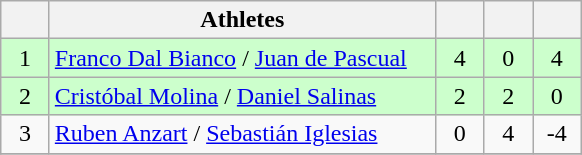<table class="wikitable" style="text-align: center; font-size:100% ">
<tr>
<th width=25></th>
<th width=250>Athletes</th>
<th width=25></th>
<th width=25></th>
<th width=25></th>
</tr>
<tr bgcolor="ccffcc">
<td>1</td>
<td align=left> <a href='#'>Franco Dal Bianco</a> / <a href='#'>Juan de Pascual</a></td>
<td>4</td>
<td>0</td>
<td>4</td>
</tr>
<tr bgcolor="ccffcc">
<td>2</td>
<td align=left> <a href='#'>Cristóbal Molina</a> / <a href='#'>Daniel Salinas</a></td>
<td>2</td>
<td>2</td>
<td>0</td>
</tr>
<tr>
<td>3</td>
<td align=left> <a href='#'>Ruben Anzart</a> / <a href='#'>Sebastián Iglesias</a></td>
<td>0</td>
<td>4</td>
<td>-4</td>
</tr>
<tr>
</tr>
</table>
